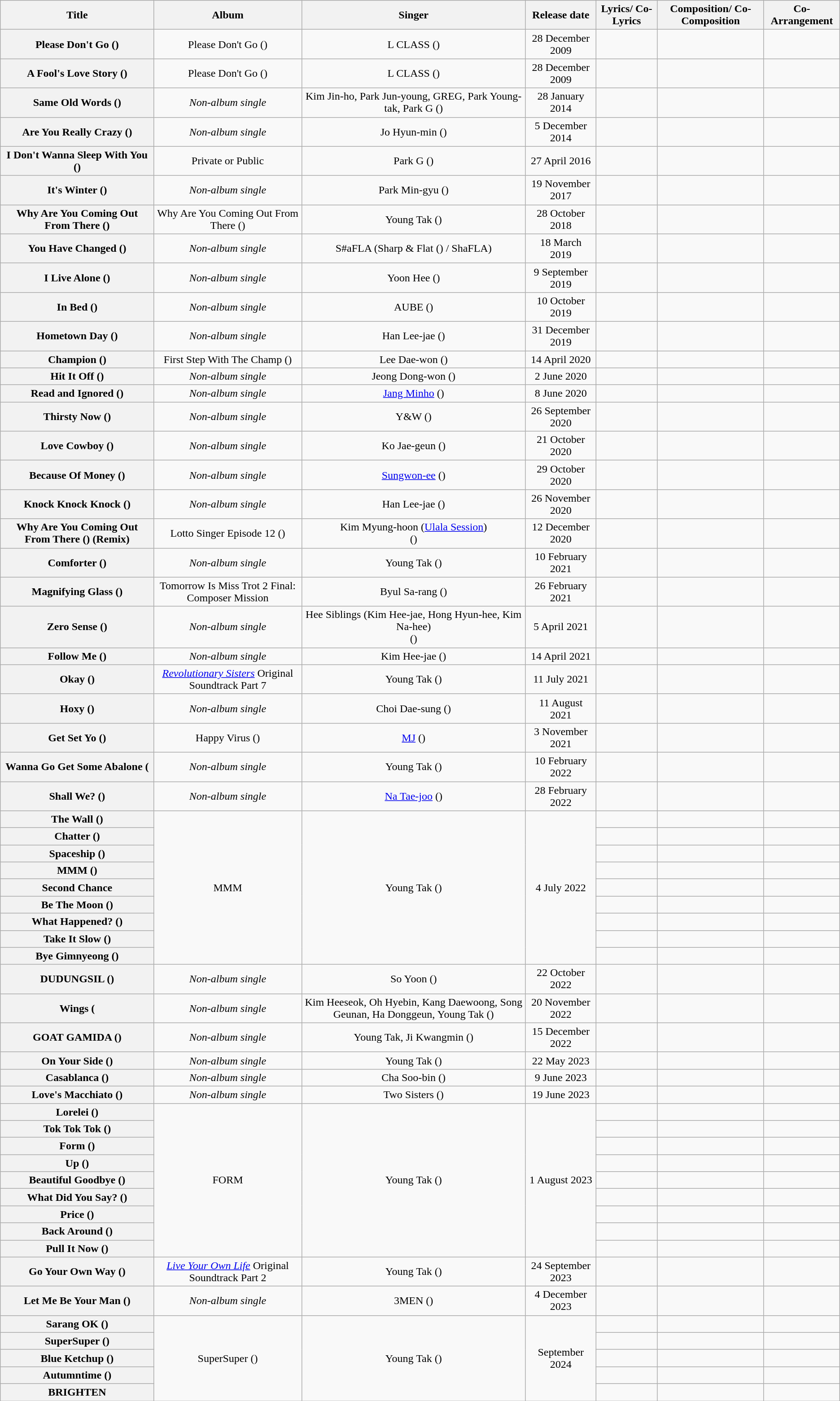<table class="wikitable sortable plainrowheaders" style="text-align:center;" border="1">
<tr>
<th scope="col">Title</th>
<th scope="col">Album</th>
<th scope="col">Singer</th>
<th scope="col">Release date</th>
<th scope="col">Lyrics/ Co-Lyrics</th>
<th scope="col">Composition/ Co-Composition</th>
<th scope="col">Co-Arrangement</th>
</tr>
<tr>
<th scope="row">Please Don't Go ()</th>
<td>Please Don't Go ()</td>
<td>L CLASS ()</td>
<td>28 December 2009</td>
<td></td>
<td></td>
<td></td>
</tr>
<tr>
<th scope="row">A Fool's Love Story ()</th>
<td>Please Don't Go ()</td>
<td>L CLASS ()</td>
<td>28 December 2009</td>
<td></td>
<td></td>
<td></td>
</tr>
<tr>
<th scope="row">Same Old Words ()</th>
<td><em>Non-album single</em></td>
<td>Kim Jin-ho, Park Jun-young, GREG, Park Young-tak, Park G ()</td>
<td>28 January 2014</td>
<td></td>
<td></td>
<td></td>
</tr>
<tr>
<th scope="row">Are You Really Crazy ()</th>
<td><em>Non-album single</em></td>
<td>Jo Hyun-min ()</td>
<td>5 December 2014</td>
<td></td>
<td></td>
<td></td>
</tr>
<tr>
<th scope="row">I Don't Wanna Sleep With You ()</th>
<td>Private or Public</td>
<td>Park G ()</td>
<td>27 April 2016</td>
<td></td>
<td></td>
<td></td>
</tr>
<tr>
<th scope="row">It's Winter ()</th>
<td><em>Non-album single</em></td>
<td>Park Min-gyu ()</td>
<td>19 November 2017</td>
<td></td>
<td></td>
<td></td>
</tr>
<tr>
<th scope="row">Why Are You Coming Out From There ()</th>
<td>Why Are You Coming Out From There ()</td>
<td>Young Tak ()</td>
<td>28 October 2018</td>
<td></td>
<td></td>
<td></td>
</tr>
<tr>
<th scope="row">You Have Changed ()</th>
<td><em>Non-album single</em></td>
<td>S#aFLA (Sharp & Flat () / ShaFLA)</td>
<td>18 March 2019</td>
<td></td>
<td></td>
<td></td>
</tr>
<tr>
<th scope="row">I Live Alone ()</th>
<td><em>Non-album single</em></td>
<td>Yoon Hee ()</td>
<td>9 September 2019</td>
<td></td>
<td></td>
<td></td>
</tr>
<tr>
<th scope="row">In Bed ()</th>
<td><em>Non-album single</em></td>
<td>AUBE ()</td>
<td>10 October 2019</td>
<td></td>
<td></td>
<td></td>
</tr>
<tr>
<th scope="row">Hometown Day ()</th>
<td><em>Non-album single</em></td>
<td>Han Lee-jae ()</td>
<td>31 December 2019</td>
<td></td>
<td></td>
<td></td>
</tr>
<tr>
<th scope="row">Champion ()</th>
<td>First Step With The Champ ()</td>
<td>Lee Dae-won ()</td>
<td>14 April 2020</td>
<td></td>
<td></td>
<td></td>
</tr>
<tr>
<th scope="row">Hit It Off ()</th>
<td><em>Non-album single</em></td>
<td>Jeong Dong-won ()</td>
<td>2 June 2020</td>
<td></td>
<td></td>
<td></td>
</tr>
<tr>
<th scope="row">Read and Ignored ()</th>
<td><em>Non-album single</em></td>
<td><a href='#'>Jang Minho</a> ()</td>
<td>8 June 2020</td>
<td></td>
<td></td>
<td></td>
</tr>
<tr>
<th scope="row">Thirsty Now ()</th>
<td><em>Non-album single</em></td>
<td>Y&W ()</td>
<td>26 September 2020</td>
<td></td>
<td></td>
<td></td>
</tr>
<tr>
<th scope="row">Love Cowboy ()</th>
<td><em>Non-album single</em></td>
<td>Ko Jae-geun ()</td>
<td>21 October 2020</td>
<td></td>
<td></td>
<td></td>
</tr>
<tr>
<th scope="row">Because Of Money ()</th>
<td><em>Non-album single</em></td>
<td><a href='#'>Sungwon-ee</a> ()</td>
<td>29 October 2020</td>
<td></td>
<td></td>
<td></td>
</tr>
<tr>
<th scope="row">Knock Knock Knock ()</th>
<td><em>Non-album single</em></td>
<td>Han Lee-jae ()</td>
<td>26 November 2020</td>
<td></td>
<td></td>
<td></td>
</tr>
<tr>
<th scope="row">Why Are You Coming Out From There () (Remix)</th>
<td>Lotto Singer Episode 12 ()</td>
<td>Kim Myung-hoon (<a href='#'>Ulala Session</a>)<br> ()</td>
<td>12 December 2020</td>
<td></td>
<td></td>
<td></td>
</tr>
<tr>
<th scope="row">Comforter ()</th>
<td><em>Non-album single</em></td>
<td>Young Tak ()</td>
<td>10 February 2021</td>
<td></td>
<td></td>
<td></td>
</tr>
<tr>
<th scope="row">Magnifying Glass ()</th>
<td>Tomorrow Is Miss Trot 2 Final: Composer Mission</td>
<td>Byul Sa-rang ()</td>
<td>26 February 2021</td>
<td></td>
<td></td>
<td></td>
</tr>
<tr>
<th scope="row">Zero Sense ()</th>
<td><em>Non-album single</em></td>
<td>Hee Siblings (Kim Hee-jae, Hong Hyun-hee, Kim Na-hee)<br> ()</td>
<td>5 April 2021</td>
<td></td>
<td></td>
<td></td>
</tr>
<tr>
<th scope="row">Follow Me ()</th>
<td><em>Non-album single</em></td>
<td>Kim Hee-jae ()</td>
<td>14 April 2021</td>
<td></td>
<td></td>
<td></td>
</tr>
<tr>
<th scope="row">Okay ()</th>
<td><em><a href='#'>Revolutionary Sisters</a></em> Original Soundtrack Part 7</td>
<td>Young Tak ()</td>
<td>11 July 2021</td>
<td></td>
<td></td>
<td></td>
</tr>
<tr>
<th scope="row">Hoxy ()</th>
<td><em>Non-album single</em></td>
<td>Choi Dae-sung ()</td>
<td>11 August 2021</td>
<td></td>
<td></td>
<td></td>
</tr>
<tr>
<th scope="row">Get Set Yo ()</th>
<td>Happy Virus ()</td>
<td><a href='#'>MJ</a> ()</td>
<td>3 November 2021</td>
<td></td>
<td></td>
<td></td>
</tr>
<tr>
<th scope="row">Wanna Go Get Some Abalone (</th>
<td><em>Non-album single</em></td>
<td>Young Tak ()</td>
<td>10 February 2022</td>
<td></td>
<td></td>
<td></td>
</tr>
<tr>
<th scope="row">Shall We? ()</th>
<td><em>Non-album single</em></td>
<td><a href='#'>Na Tae-joo</a> ()</td>
<td>28 February 2022</td>
<td></td>
<td></td>
<td></td>
</tr>
<tr>
<th scope="row">The Wall ()</th>
<td rowspan="9">MMM</td>
<td rowspan="9">Young Tak ()</td>
<td rowspan="9">4 July 2022</td>
<td></td>
<td></td>
<td></td>
</tr>
<tr>
<th scope="row">Chatter ()</th>
<td></td>
<td></td>
<td></td>
</tr>
<tr>
<th scope="row">Spaceship ()</th>
<td></td>
<td></td>
<td></td>
</tr>
<tr>
<th scope="row">MMM ()</th>
<td></td>
<td></td>
<td></td>
</tr>
<tr>
<th scope="row">Second Chance</th>
<td></td>
<td></td>
<td></td>
</tr>
<tr>
<th scope="row">Be The Moon ()</th>
<td></td>
<td></td>
<td></td>
</tr>
<tr>
<th scope="row">What Happened? ()</th>
<td></td>
<td></td>
<td></td>
</tr>
<tr>
<th scope="row">Take It Slow ()</th>
<td></td>
<td></td>
<td></td>
</tr>
<tr>
<th scope="row">Bye Gimnyeong ()</th>
<td></td>
<td></td>
<td></td>
</tr>
<tr>
<th scope="row">DUDUNGSIL ()</th>
<td><em>Non-album single</em></td>
<td>So Yoon ()</td>
<td>22 October 2022</td>
<td></td>
<td></td>
<td></td>
</tr>
<tr>
<th scope="row">Wings (</th>
<td><em>Non-album single</em></td>
<td>Kim Heeseok, Oh Hyebin, Kang Daewoong, Song Geunan, Ha Donggeun, Young Tak ()</td>
<td>20 November 2022</td>
<td></td>
<td></td>
<td></td>
</tr>
<tr>
<th scope="row">GOAT GAMIDA ()</th>
<td><em>Non-album single</em></td>
<td>Young Tak, Ji Kwangmin ()</td>
<td>15 December 2022</td>
<td></td>
<td></td>
<td></td>
</tr>
<tr>
<th scope="row">On Your Side ()</th>
<td><em>Non-album single</em></td>
<td>Young Tak ()</td>
<td>22 May 2023</td>
<td></td>
<td></td>
<td></td>
</tr>
<tr>
<th scope="row">Casablanca ()</th>
<td><em>Non-album single</em></td>
<td>Cha Soo-bin ()</td>
<td>9 June 2023</td>
<td></td>
<td></td>
<td></td>
</tr>
<tr>
<th scope="row">Love's Macchiato ()</th>
<td><em>Non-album single</em></td>
<td>Two Sisters ()</td>
<td>19 June 2023</td>
<td></td>
<td></td>
<td></td>
</tr>
<tr>
<th scope="row">Lorelei ()</th>
<td rowspan="9">FORM</td>
<td rowspan="9">Young Tak ()</td>
<td rowspan="9">1 August 2023</td>
<td></td>
<td></td>
<td></td>
</tr>
<tr>
<th scope="row">Tok Tok Tok ()</th>
<td></td>
<td></td>
<td></td>
</tr>
<tr>
<th scope="row">Form ()</th>
<td></td>
<td></td>
<td></td>
</tr>
<tr>
<th scope="row">Up ()</th>
<td></td>
<td></td>
<td></td>
</tr>
<tr>
<th scope="row">Beautiful Goodbye ()</th>
<td></td>
<td></td>
<td></td>
</tr>
<tr>
<th scope="row">What Did You Say? ()</th>
<td></td>
<td></td>
<td></td>
</tr>
<tr>
<th scope="row">Price ()</th>
<td></td>
<td></td>
<td></td>
</tr>
<tr>
<th scope="row">Back Around ()</th>
<td></td>
<td></td>
<td></td>
</tr>
<tr>
<th scope="row">Pull It Now ()</th>
<td></td>
<td></td>
<td></td>
</tr>
<tr>
<th scope="row">Go Your Own Way ()</th>
<td><em><a href='#'>Live Your Own Life</a></em> Original Soundtrack Part 2</td>
<td>Young Tak ()</td>
<td>24 September 2023</td>
<td></td>
<td></td>
<td></td>
</tr>
<tr>
<th scope="row">Let Me Be Your Man ()</th>
<td><em>Non-album single</em></td>
<td>3MEN ()</td>
<td>4 December 2023</td>
<td></td>
<td></td>
<td></td>
</tr>
<tr>
<th scope="row">Sarang OK ()</th>
<td rowspan="5">SuperSuper ()</td>
<td rowspan="5">Young Tak ()</td>
<td rowspan="5">September 2024</td>
<td></td>
<td></td>
<td></td>
</tr>
<tr>
<th scope="row">SuperSuper ()</th>
<td></td>
<td></td>
<td></td>
</tr>
<tr>
<th scope="row">Blue Ketchup ()</th>
<td></td>
<td></td>
<td></td>
</tr>
<tr>
<th scope="row">Autumntime ()</th>
<td></td>
<td></td>
<td></td>
</tr>
<tr>
<th scope="row">BRIGHTEN</th>
<td></td>
<td></td>
<td></td>
</tr>
</table>
